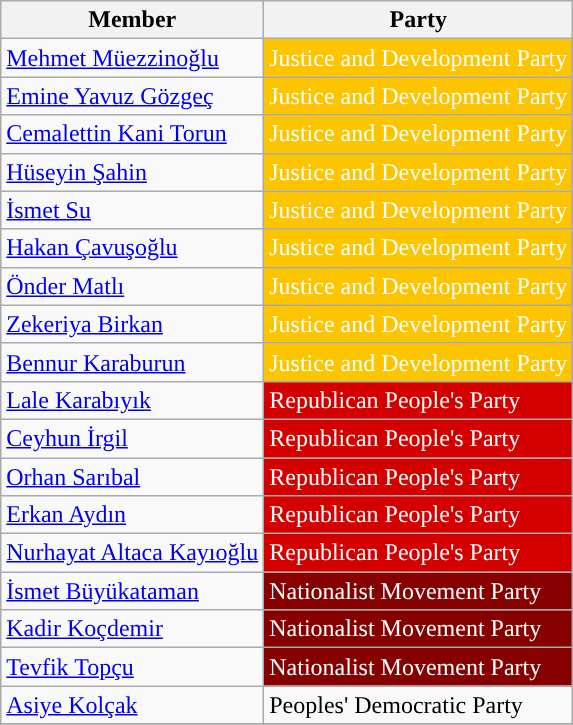<table class="wikitable">
<tr>
<th>Member</th>
<th>Party</th>
</tr>
<tr>
<td><a href='#'>Mehmet Müezzinoğlu</a></td>
<td style="background:#FDC400; color:white">Justice and Development Party</td>
</tr>
<tr>
<td><a href='#'>Emine Yavuz Gözgeç</a></td>
<td style="background:#FDC400; color:white">Justice and Development Party</td>
</tr>
<tr>
<td><a href='#'>Cemalettin Kani Torun</a></td>
<td style="background:#FDC400; color:white">Justice and Development Party</td>
</tr>
<tr>
<td><a href='#'>Hüseyin Şahin</a></td>
<td style="background:#FDC400; color:white">Justice and Development Party</td>
</tr>
<tr>
<td><a href='#'>İsmet Su</a></td>
<td style="background:#FDC400; color:white">Justice and Development Party</td>
</tr>
<tr>
<td><a href='#'>Hakan Çavuşoğlu</a></td>
<td style="background:#FDC400; color:white">Justice and Development Party</td>
</tr>
<tr>
<td><a href='#'>Önder Matlı</a></td>
<td style="background:#FDC400; color:white">Justice and Development Party</td>
</tr>
<tr>
<td><a href='#'>Zekeriya Birkan</a></td>
<td style="background:#FDC400; color:white">Justice and Development Party</td>
</tr>
<tr>
<td><a href='#'>Bennur Karaburun</a></td>
<td style="background:#FDC400; color:white">Justice and Development Party</td>
</tr>
<tr>
<td><a href='#'>Lale Karabıyık</a></td>
<td style="background:#D40000; color:white">Republican People's Party</td>
</tr>
<tr>
<td><a href='#'>Ceyhun İrgil</a></td>
<td style="background:#D40000; color:white">Republican People's Party</td>
</tr>
<tr>
<td><a href='#'>Orhan Sarıbal</a></td>
<td style="background:#D40000; color:white">Republican People's Party</td>
</tr>
<tr>
<td><a href='#'>Erkan Aydın</a></td>
<td style="background:#D40000; color:white">Republican People's Party</td>
</tr>
<tr>
<td><a href='#'>Nurhayat Altaca Kayıoğlu</a></td>
<td style="background:#D40000; color:white">Republican People's Party</td>
</tr>
<tr>
<td><a href='#'>İsmet Büyükataman</a></td>
<td style="background:#870000; color:white">Nationalist Movement Party</td>
</tr>
<tr>
<td><a href='#'>Kadir Koçdemir</a></td>
<td style="background:#870000; color:white">Nationalist Movement Party</td>
</tr>
<tr>
<td><a href='#'>Tevfik Topçu</a></td>
<td style="background:#870000; color:white">Nationalist Movement Party</td>
</tr>
<tr>
<td><a href='#'>Asiye Kolçak</a></td>
<td style="background:">Peoples' Democratic Party</td>
</tr>
<tr>
</tr>
</table>
